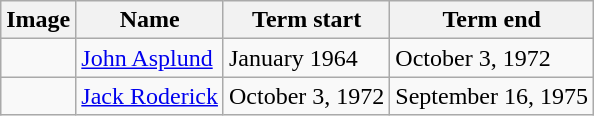<table class="wikitable">
<tr>
<th>Image</th>
<th>Name</th>
<th>Term start</th>
<th>Term end</th>
</tr>
<tr>
<td></td>
<td><a href='#'>John Asplund</a><br></td>
<td>January 1964</td>
<td>October 3, 1972</td>
</tr>
<tr>
<td></td>
<td><a href='#'>Jack Roderick</a><br></td>
<td>October 3, 1972</td>
<td>September 16, 1975</td>
</tr>
</table>
